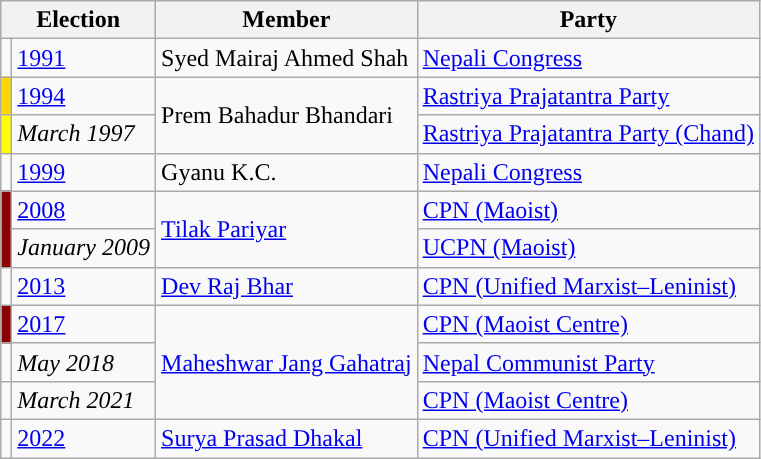<table class="wikitable">
<tr>
<th colspan="2">Election</th>
<th>Member</th>
<th>Party</th>
</tr>
<tr>
<td style="background-color:"></td>
<td><a href='#'>1991</a></td>
<td>Syed Mairaj Ahmed Shah</td>
<td><a href='#'>Nepali Congress</a></td>
</tr>
<tr>
<td style="background-color:gold"></td>
<td><a href='#'>1994</a></td>
<td rowspan="2">Prem Bahadur Bhandari</td>
<td><a href='#'>Rastriya Prajatantra Party</a></td>
</tr>
<tr>
<td style="background-color:yellow"></td>
<td><em>March 1997</em></td>
<td><a href='#'>Rastriya Prajatantra Party (Chand)</a></td>
</tr>
<tr>
<td style="background-color:"></td>
<td><a href='#'>1999</a></td>
<td>Gyanu K.C.</td>
<td><a href='#'>Nepali Congress</a></td>
</tr>
<tr>
<td rowspan="2" style="background-color:darkred"></td>
<td><a href='#'>2008</a></td>
<td rowspan="2"><a href='#'>Tilak Pariyar</a></td>
<td><a href='#'>CPN (Maoist)</a></td>
</tr>
<tr>
<td><em>January 2009</em></td>
<td><a href='#'>UCPN (Maoist)</a></td>
</tr>
<tr>
<td style="background-color:"></td>
<td><a href='#'>2013</a></td>
<td><a href='#'>Dev Raj Bhar</a></td>
<td><a href='#'>CPN (Unified Marxist–Leninist)</a></td>
</tr>
<tr>
<td style="background-color:darkred"></td>
<td><a href='#'>2017</a></td>
<td rowspan="3"><a href='#'>Maheshwar Jang Gahatraj</a></td>
<td><a href='#'>CPN (Maoist Centre)</a></td>
</tr>
<tr>
<td style="background-color:"></td>
<td><em>May 2018</em></td>
<td><a href='#'>Nepal Communist Party</a></td>
</tr>
<tr>
<td></td>
<td><em>March 2021</em></td>
<td><a href='#'>CPN (Maoist Centre)</a></td>
</tr>
<tr>
<td style="background-color:"></td>
<td><a href='#'>2022</a></td>
<td><a href='#'>Surya Prasad Dhakal</a></td>
<td><a href='#'>CPN (Unified Marxist–Leninist)</a></td>
</tr>
</table>
